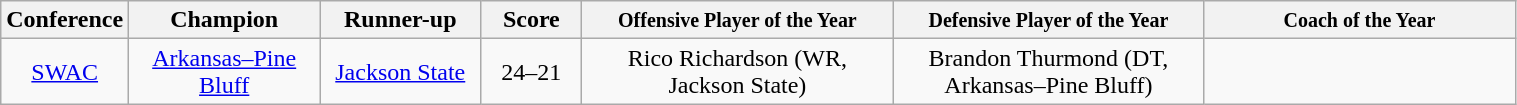<table class="wikitable" style="text-align:center;">
<tr>
<th style="width:50px">Conference</th>
<th style="width:120px">Champion</th>
<th style="width:100px">Runner-up</th>
<th style="width:60px;">Score</th>
<th style="width:200px"><small>Offensive Player of the Year</small></th>
<th style="width:200px"><small>Defensive Player of the Year</small></th>
<th style="width:200px"><small>Coach of the Year</small></th>
</tr>
<tr>
<td><a href='#'>SWAC</a></td>
<td><a href='#'>Arkansas–Pine Bluff</a></td>
<td><a href='#'>Jackson State</a></td>
<td>24–21</td>
<td>Rico Richardson (WR, Jackson State)</td>
<td>Brandon Thurmond (DT, Arkansas–Pine Bluff)</td>
<td></td>
</tr>
</table>
